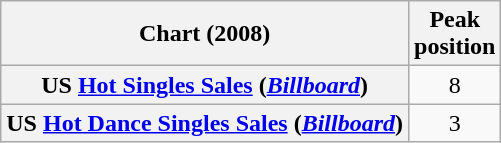<table class="wikitable sortable plainrowheaders" style="text-align:center">
<tr>
<th scope="col">Chart (2008)</th>
<th scope="col">Peak<br>position</th>
</tr>
<tr>
<th scope="row">US <a href='#'>Hot Singles Sales</a> (<em><a href='#'>Billboard</a></em>)</th>
<td>8</td>
</tr>
<tr>
<th scope="row">US <a href='#'>Hot Dance Singles Sales</a> (<em><a href='#'>Billboard</a></em>)</th>
<td>3</td>
</tr>
</table>
